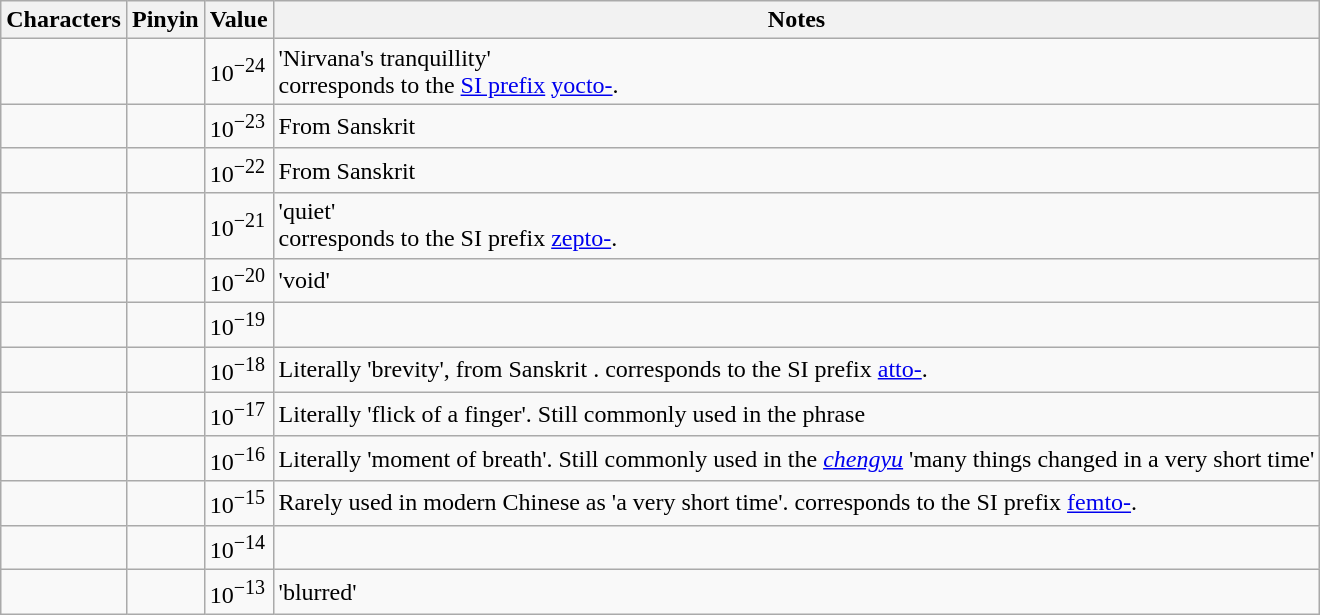<table class="wikitable nowrap">
<tr>
<th>Characters</th>
<th>Pinyin</th>
<th>Value</th>
<th>Notes</th>
</tr>
<tr>
<td></td>
<td></td>
<td>10<sup>−24</sup></td>
<td>'Nirvana's tranquillity'<br> corresponds to the <a href='#'>SI prefix</a> <a href='#'>yocto-</a>.</td>
</tr>
<tr>
<td></td>
<td></td>
<td>10<sup>−23</sup></td>
<td>From Sanskrit  </td>
</tr>
<tr>
<td></td>
<td></td>
<td>10<sup>−22</sup></td>
<td>From Sanskrit  </td>
</tr>
<tr>
<td></td>
<td></td>
<td>10<sup>−21</sup></td>
<td>'quiet'<br> corresponds to the SI prefix <a href='#'>zepto-</a>.</td>
</tr>
<tr>
<td></td>
<td></td>
<td>10<sup>−20</sup></td>
<td>'void'</td>
</tr>
<tr>
<td></td>
<td></td>
<td>10<sup>−19</sup></td>
</tr>
<tr>
<td></td>
<td></td>
<td>10<sup>−18</sup></td>
<td>Literally 'brevity', from Sanskrit  .  corresponds to the SI prefix <a href='#'>atto-</a>.</td>
</tr>
<tr>
<td></td>
<td></td>
<td>10<sup>−17</sup></td>
<td>Literally 'flick of a finger'. Still commonly used in the phrase </td>
</tr>
<tr>
<td></td>
<td></td>
<td>10<sup>−16</sup></td>
<td>Literally 'moment of breath'. Still commonly used in the <em><a href='#'>chengyu</a></em>  'many things changed in a very short time'</td>
</tr>
<tr>
<td></td>
<td></td>
<td>10<sup>−15</sup></td>
<td>Rarely used in modern Chinese as 'a very short time'.  corresponds to the SI prefix <a href='#'>femto-</a>.</td>
</tr>
<tr>
<td></td>
<td></td>
<td>10<sup>−14</sup></td>
</tr>
<tr>
<td></td>
<td></td>
<td>10<sup>−13</sup></td>
<td>'blurred'</td>
</tr>
</table>
